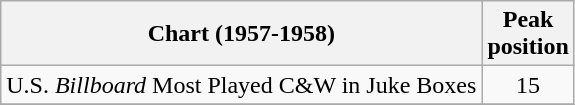<table class="wikitable sortable">
<tr>
<th align="left">Chart (1957-1958)</th>
<th align="center">Peak<br>position</th>
</tr>
<tr>
<td align="left">U.S. <em>Billboard</em> Most Played C&W in Juke Boxes</td>
<td align="center">15</td>
</tr>
<tr>
</tr>
</table>
